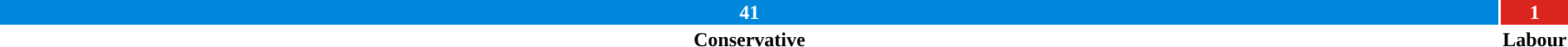<table style="width:100%; text-align:center;">
<tr style="color:white;">
<td style="background:#0087dc; width:97.6%;"><strong>41</strong></td>
<td style="background:#dc241f; width:2.4%"><strong>1</strong></td>
</tr>
<tr>
<td><span><strong>Conservative</strong></span></td>
<td><span><strong>Labour</strong></span></td>
</tr>
</table>
